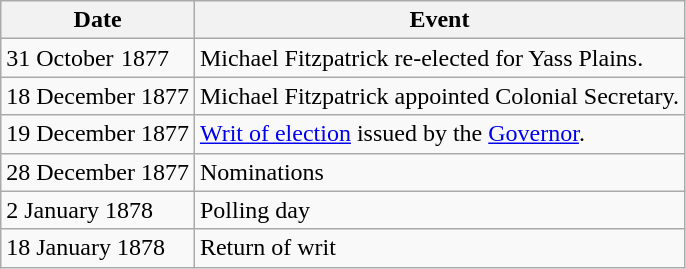<table class="wikitable">
<tr>
<th>Date</th>
<th>Event</th>
</tr>
<tr>
<td>31 October  1877</td>
<td>Michael Fitzpatrick re-elected for Yass Plains.</td>
</tr>
<tr>
<td>18 December 1877</td>
<td>Michael Fitzpatrick appointed Colonial Secretary.</td>
</tr>
<tr>
<td>19 December 1877</td>
<td><a href='#'>Writ of election</a> issued by the <a href='#'>Governor</a>.</td>
</tr>
<tr>
<td>28 December 1877</td>
<td>Nominations</td>
</tr>
<tr>
<td>2 January 1878</td>
<td>Polling day</td>
</tr>
<tr>
<td>18 January 1878</td>
<td>Return of writ</td>
</tr>
</table>
